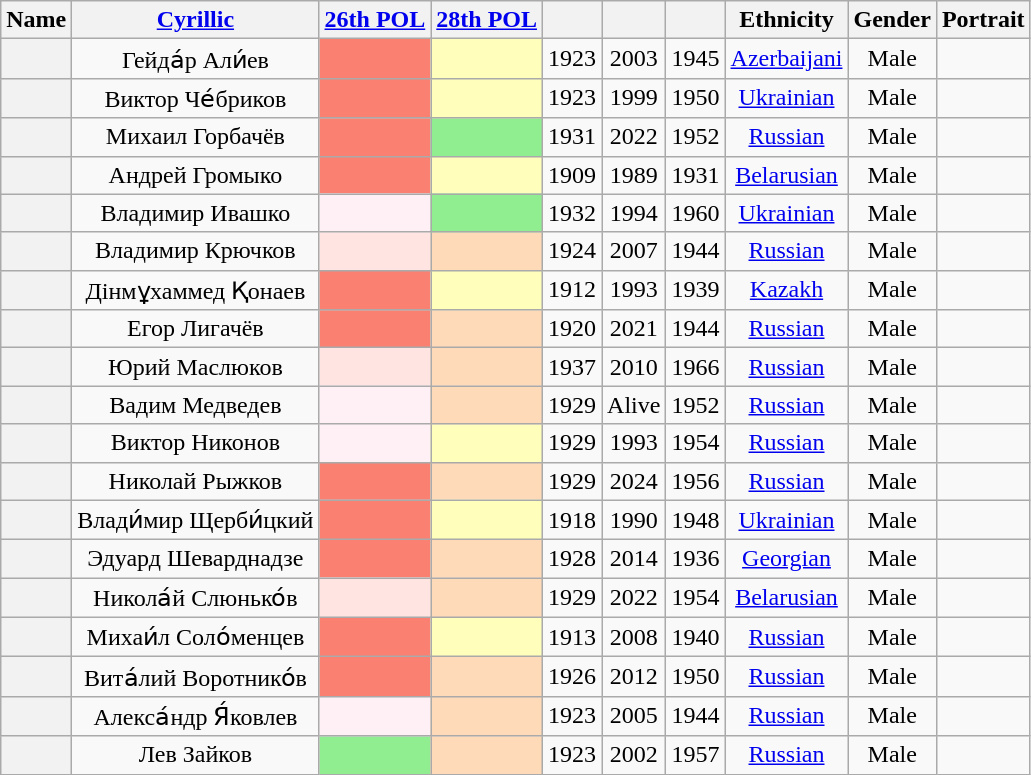<table class="wikitable sortable" style=text-align:center>
<tr>
<th scope="col">Name</th>
<th scope="col" class="unsortable"><a href='#'>Cyrillic</a></th>
<th scope="col"><a href='#'>26th POL</a></th>
<th scope="col"><a href='#'>28th POL</a></th>
<th scope="col"></th>
<th scope="col"></th>
<th scope="col"></th>
<th scope="col">Ethnicity</th>
<th scope="col">Gender</th>
<th scope="col" class="unsortable">Portrait</th>
</tr>
<tr>
<th align="center" scope="row" style="font-weight:normal;"></th>
<td>Гейда́р Али́ев</td>
<td bgcolor = Salmon></td>
<td bgcolor = ffffbb></td>
<td>1923</td>
<td>2003</td>
<td>1945</td>
<td><a href='#'>Azerbaijani</a></td>
<td>Male</td>
<td></td>
</tr>
<tr>
<th align="center" scope="row" style="font-weight:normal;"></th>
<td>Виктор Че́бриков</td>
<td bgcolor = Salmon></td>
<td bgcolor = ffffbb></td>
<td>1923</td>
<td>1999</td>
<td>1950</td>
<td><a href='#'>Ukrainian</a></td>
<td>Male</td>
<td></td>
</tr>
<tr>
<th align="center" scope="row" style="font-weight:normal;"></th>
<td>Михаил Горбачёв</td>
<td bgcolor = Salmon></td>
<td bgcolor = LightGreen></td>
<td>1931</td>
<td>2022</td>
<td>1952</td>
<td><a href='#'>Russian</a></td>
<td>Male</td>
<td></td>
</tr>
<tr>
<th align="center" scope="row" style="font-weight:normal;"></th>
<td>Андрей Громыко</td>
<td bgcolor = Salmon></td>
<td bgcolor = ffffbb></td>
<td>1909</td>
<td>1989</td>
<td>1931</td>
<td><a href='#'>Belarusian</a></td>
<td>Male</td>
<td></td>
</tr>
<tr>
<th align="center" scope="row" style="font-weight:normal;"></th>
<td>Владимир Ивашко</td>
<td bgcolor = LavenderBlush></td>
<td bgcolor = LightGreen></td>
<td>1932</td>
<td>1994</td>
<td>1960</td>
<td><a href='#'>Ukrainian</a></td>
<td>Male</td>
<td></td>
</tr>
<tr>
<th align="center" scope="row" style="font-weight:normal;"></th>
<td>Владимир Крючков</td>
<td bgcolor = MistyRose></td>
<td bgcolor = PeachPuff></td>
<td>1924</td>
<td>2007</td>
<td>1944</td>
<td><a href='#'>Russian</a></td>
<td>Male</td>
<td></td>
</tr>
<tr>
<th align="center" scope="row" style="font-weight:normal;"></th>
<td>Дінмұхаммед Қонаев</td>
<td bgcolor = Salmon></td>
<td bgcolor = ffffbb></td>
<td>1912</td>
<td>1993</td>
<td>1939</td>
<td><a href='#'>Kazakh</a></td>
<td>Male</td>
<td></td>
</tr>
<tr>
<th align="center" scope="row" style="font-weight:normal;"></th>
<td>Егор Лигачёв</td>
<td bgcolor = Salmon></td>
<td bgcolor = PeachPuff></td>
<td>1920</td>
<td>2021</td>
<td>1944</td>
<td><a href='#'>Russian</a></td>
<td>Male</td>
<td></td>
</tr>
<tr>
<th align="center" scope="row" style="font-weight:normal;"></th>
<td>Юрий Маслюков</td>
<td bgcolor = MistyRose></td>
<td bgcolor = PeachPuff></td>
<td>1937</td>
<td>2010</td>
<td>1966</td>
<td><a href='#'>Russian</a></td>
<td>Male</td>
<td></td>
</tr>
<tr>
<th align="center" scope="row" style="font-weight:normal;"></th>
<td>Вадим Медведев</td>
<td bgcolor = LavenderBlush></td>
<td bgcolor = PeachPuff></td>
<td>1929</td>
<td>Alive</td>
<td>1952</td>
<td><a href='#'>Russian</a></td>
<td>Male</td>
<td></td>
</tr>
<tr>
<th align="center" scope="row" style="font-weight:normal;"></th>
<td>Виктор Никонов</td>
<td bgcolor = LavenderBlush></td>
<td bgcolor = ffffbb></td>
<td>1929</td>
<td>1993</td>
<td>1954</td>
<td><a href='#'>Russian</a></td>
<td>Male</td>
<td></td>
</tr>
<tr>
<th align="center" scope="row" style="font-weight:normal;"></th>
<td>Николай Рыжков</td>
<td bgcolor = Salmon></td>
<td bgcolor = PeachPuff></td>
<td>1929</td>
<td>2024</td>
<td>1956</td>
<td><a href='#'>Russian</a></td>
<td>Male</td>
<td></td>
</tr>
<tr>
<th align="center" scope="row" style="font-weight:normal;"></th>
<td>Влади́мир Щерби́цкий</td>
<td bgcolor = Salmon></td>
<td bgcolor = ffffbb></td>
<td>1918</td>
<td>1990</td>
<td>1948</td>
<td><a href='#'>Ukrainian</a></td>
<td>Male</td>
<td></td>
</tr>
<tr>
<th align="center" scope="row" style="font-weight:normal;"></th>
<td>Эдуард Шеварднадзе</td>
<td bgcolor = Salmon></td>
<td bgcolor = PeachPuff></td>
<td>1928</td>
<td>2014</td>
<td>1936</td>
<td><a href='#'>Georgian</a></td>
<td>Male</td>
<td></td>
</tr>
<tr>
<th align="center" scope="row" style="font-weight:normal;"></th>
<td>Никола́й Слюнько́в</td>
<td bgcolor = MistyRose></td>
<td bgcolor = PeachPuff></td>
<td>1929</td>
<td>2022</td>
<td>1954</td>
<td><a href='#'>Belarusian</a></td>
<td>Male</td>
<td></td>
</tr>
<tr>
<th align="center" scope="row" style="font-weight:normal;"></th>
<td>Михаи́л Соло́менцев</td>
<td bgcolor = Salmon></td>
<td bgcolor = ffffbb></td>
<td>1913</td>
<td>2008</td>
<td>1940</td>
<td><a href='#'>Russian</a></td>
<td>Male</td>
<td></td>
</tr>
<tr>
<th align="center" scope="row" style="font-weight:normal;"></th>
<td>Вита́лий Воротнико́в</td>
<td bgcolor = Salmon></td>
<td bgcolor = PeachPuff></td>
<td>1926</td>
<td>2012</td>
<td>1950</td>
<td><a href='#'>Russian</a></td>
<td>Male</td>
<td></td>
</tr>
<tr>
<th align="center" scope="row" style="font-weight:normal;"></th>
<td>Алекса́ндр Я́ковлев</td>
<td bgcolor = LavenderBlush></td>
<td bgcolor = PeachPuff></td>
<td>1923</td>
<td>2005</td>
<td>1944</td>
<td><a href='#'>Russian</a></td>
<td>Male</td>
<td></td>
</tr>
<tr>
<th align="center" scope="row" style="font-weight:normal;"></th>
<td>Лев Зайков</td>
<td bgcolor = LightGreen></td>
<td bgcolor = PeachPuff></td>
<td>1923</td>
<td>2002</td>
<td>1957</td>
<td><a href='#'>Russian</a></td>
<td>Male</td>
<td></td>
</tr>
</table>
